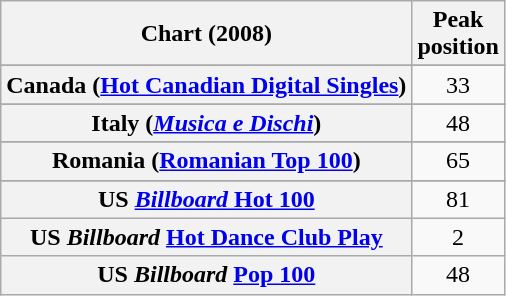<table class="wikitable sortable plainrowheaders" style="text-align:center">
<tr>
<th scope="col">Chart (2008)</th>
<th scope="col">Peak<br>position</th>
</tr>
<tr>
</tr>
<tr>
</tr>
<tr>
</tr>
<tr>
<th scope="row">Canada (<a href='#'>Hot Canadian Digital Singles</a>)</th>
<td>33</td>
</tr>
<tr>
</tr>
<tr>
</tr>
<tr>
</tr>
<tr>
</tr>
<tr>
</tr>
<tr>
</tr>
<tr>
<th scope="row">Italy (<em><a href='#'>Musica e Dischi</a></em>)</th>
<td>48</td>
</tr>
<tr>
</tr>
<tr>
<th scope="row">Romania (<a href='#'>Romanian Top 100</a>)</th>
<td>65</td>
</tr>
<tr>
</tr>
<tr>
</tr>
<tr>
<th scope="row">US <a href='#'><em>Billboard</em> Hot 100</a></th>
<td>81</td>
</tr>
<tr>
<th scope="row">US <em>Billboard</em> <a href='#'>Hot Dance Club Play</a></th>
<td>2</td>
</tr>
<tr>
<th scope="row">US <em>Billboard</em> <a href='#'>Pop 100</a></th>
<td>48</td>
</tr>
</table>
